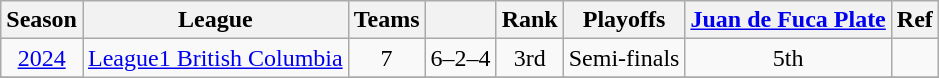<table class="wikitable" style="text-align: center;">
<tr>
<th>Season</th>
<th>League</th>
<th>Teams</th>
<th></th>
<th>Rank</th>
<th>Playoffs</th>
<th><a href='#'>Juan de Fuca Plate</a></th>
<th>Ref</th>
</tr>
<tr>
<td><a href='#'>2024</a></td>
<td rowspan="2"><a href='#'>League1 British Columbia</a></td>
<td>7</td>
<td>6–2–4</td>
<td>3rd</td>
<td>Semi-finals</td>
<td>5th</td>
<td></td>
</tr>
<tr>
</tr>
</table>
